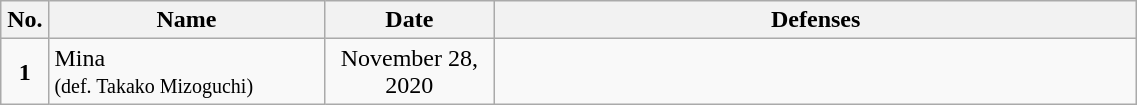<table class="wikitable" style="width:60%; font-size:100%;">
<tr>
<th style= width:1%;">No.</th>
<th style= width:21%;">Name</th>
<th style=width:13%;">Date</th>
<th style= width:49%;">Defenses</th>
</tr>
<tr>
<td align=center><strong>1</strong></td>
<td align=left> Mina <br><small>(def. Takako Mizoguchi)</small></td>
<td align=center>November 28, 2020</td>
<td></td>
</tr>
</table>
